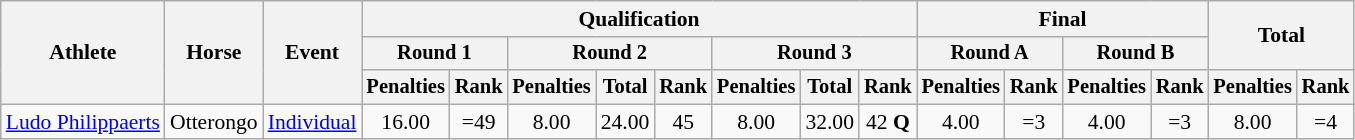<table class=wikitable style="font-size:90%; text-align:center">
<tr>
<th rowspan=3>Athlete</th>
<th rowspan=3>Horse</th>
<th rowspan=3>Event</th>
<th colspan=8>Qualification</th>
<th colspan=4>Final</th>
<th rowspan=2 colspan=2>Total</th>
</tr>
<tr style=font-size:95%>
<th colspan=2>Round 1</th>
<th colspan=3>Round 2</th>
<th colspan=3>Round 3</th>
<th colspan=2>Round A</th>
<th colspan=2>Round B</th>
</tr>
<tr style=font-size:95%>
<th>Penalties</th>
<th>Rank</th>
<th>Penalties</th>
<th>Total</th>
<th>Rank</th>
<th>Penalties</th>
<th>Total</th>
<th>Rank</th>
<th>Penalties</th>
<th>Rank</th>
<th>Penalties</th>
<th>Rank</th>
<th>Penalties</th>
<th>Rank</th>
</tr>
<tr>
<td align=left><a href='#'>Ludo Philippaerts</a></td>
<td align=left>Otterongo</td>
<td align=left><a href='#'>Individual</a></td>
<td>16.00</td>
<td>=49</td>
<td>8.00</td>
<td>24.00</td>
<td>45</td>
<td>8.00</td>
<td>32.00</td>
<td>42 <strong>Q</strong></td>
<td>4.00</td>
<td>=3</td>
<td>4.00</td>
<td>=3</td>
<td>8.00</td>
<td>=4</td>
</tr>
</table>
